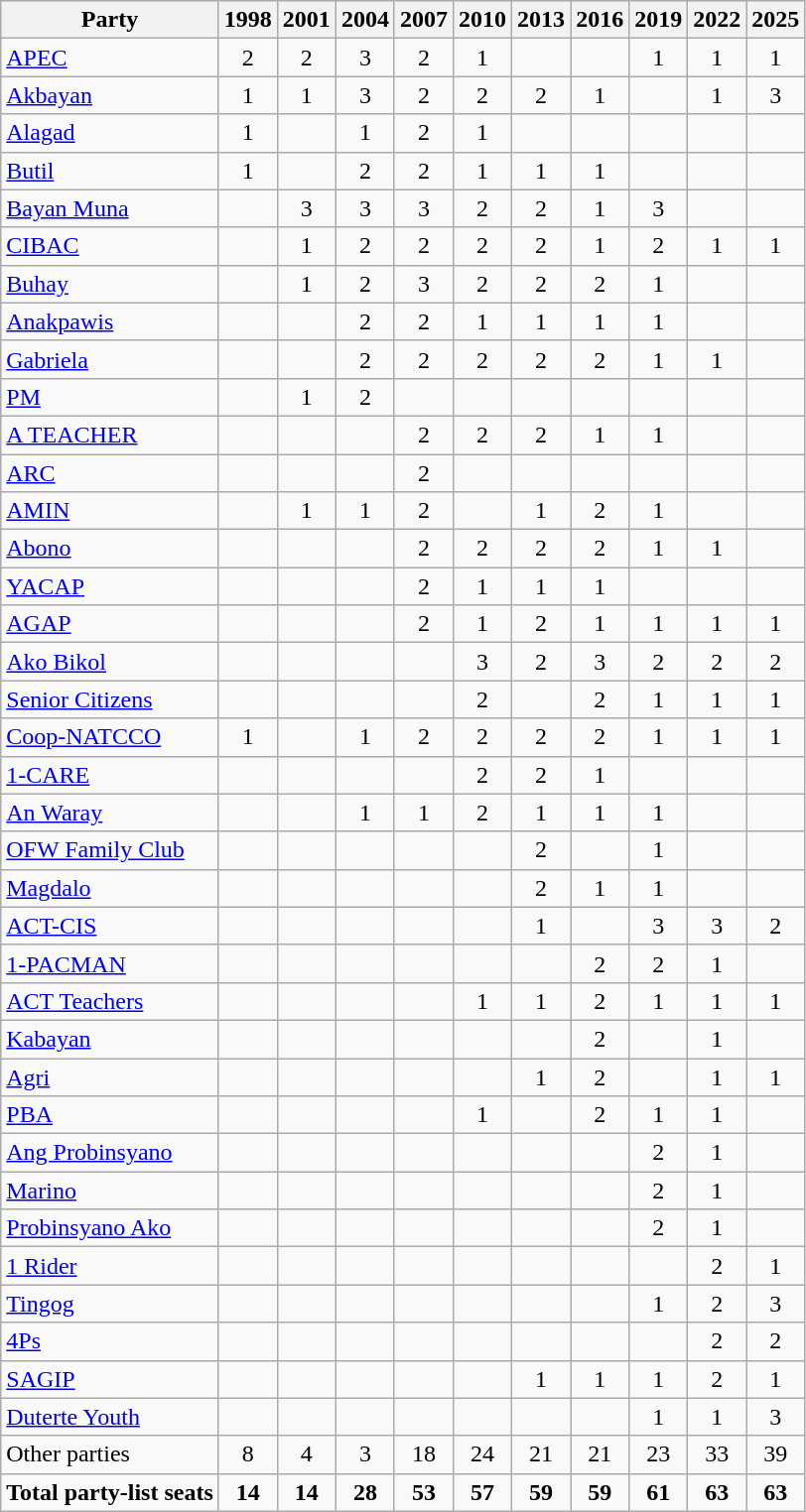<table class="wikitable" style="text-align:center;">
<tr>
<th>Party</th>
<th>1998</th>
<th>2001</th>
<th>2004</th>
<th>2007</th>
<th>2010</th>
<th>2013</th>
<th>2016</th>
<th>2019</th>
<th>2022</th>
<th>2025</th>
</tr>
<tr>
<td align=left><a href='#'>APEC</a></td>
<td>2</td>
<td>2</td>
<td>3</td>
<td>2</td>
<td>1</td>
<td></td>
<td></td>
<td>1</td>
<td>1</td>
<td>1</td>
</tr>
<tr>
<td align=left><a href='#'>Akbayan</a></td>
<td>1</td>
<td>1</td>
<td>3</td>
<td>2</td>
<td>2</td>
<td>2</td>
<td>1</td>
<td></td>
<td>1</td>
<td>3</td>
</tr>
<tr>
<td align=left><a href='#'>Alagad</a></td>
<td>1</td>
<td></td>
<td>1</td>
<td>2</td>
<td>1</td>
<td></td>
<td></td>
<td></td>
<td></td>
<td></td>
</tr>
<tr>
<td align=left><a href='#'>Butil</a></td>
<td>1</td>
<td></td>
<td>2</td>
<td>2</td>
<td>1</td>
<td>1</td>
<td>1</td>
<td></td>
<td></td>
<td></td>
</tr>
<tr>
<td align=left><a href='#'>Bayan Muna</a></td>
<td></td>
<td>3</td>
<td>3</td>
<td>3</td>
<td>2</td>
<td>2</td>
<td>1</td>
<td>3</td>
<td></td>
<td></td>
</tr>
<tr>
<td align=left><a href='#'>CIBAC</a></td>
<td></td>
<td>1</td>
<td>2</td>
<td>2</td>
<td>2</td>
<td>2</td>
<td>1</td>
<td>2</td>
<td>1</td>
<td>1</td>
</tr>
<tr>
<td align=left><a href='#'>Buhay</a></td>
<td></td>
<td>1</td>
<td>2</td>
<td>3</td>
<td>2</td>
<td>2</td>
<td>2</td>
<td>1</td>
<td></td>
<td></td>
</tr>
<tr>
<td align=left><a href='#'>Anakpawis</a></td>
<td></td>
<td></td>
<td>2</td>
<td>2</td>
<td>1</td>
<td>1</td>
<td>1</td>
<td>1</td>
<td></td>
<td></td>
</tr>
<tr>
<td align=left><a href='#'>Gabriela</a></td>
<td></td>
<td></td>
<td>2</td>
<td>2</td>
<td>2</td>
<td>2</td>
<td>2</td>
<td>1</td>
<td>1</td>
<td></td>
</tr>
<tr>
<td align=left><a href='#'>PM</a></td>
<td></td>
<td>1</td>
<td>2</td>
<td></td>
<td></td>
<td></td>
<td></td>
<td></td>
<td></td>
<td></td>
</tr>
<tr>
<td align=left><a href='#'>A TEACHER</a></td>
<td></td>
<td></td>
<td></td>
<td>2</td>
<td>2</td>
<td>2</td>
<td>1</td>
<td>1</td>
<td></td>
<td></td>
</tr>
<tr>
<td align=left><a href='#'>ARC</a></td>
<td></td>
<td></td>
<td></td>
<td>2</td>
<td></td>
<td></td>
<td></td>
<td></td>
<td></td>
<td></td>
</tr>
<tr>
<td align=left><a href='#'>AMIN</a></td>
<td></td>
<td>1</td>
<td>1</td>
<td>2</td>
<td></td>
<td>1</td>
<td>2</td>
<td>1</td>
<td></td>
<td></td>
</tr>
<tr>
<td align=left><a href='#'>Abono</a></td>
<td></td>
<td></td>
<td></td>
<td>2</td>
<td>2</td>
<td>2</td>
<td>2</td>
<td>1</td>
<td>1</td>
<td></td>
</tr>
<tr>
<td align=left><a href='#'>YACAP</a></td>
<td></td>
<td></td>
<td></td>
<td>2</td>
<td>1</td>
<td>1</td>
<td>1</td>
<td></td>
<td></td>
<td></td>
</tr>
<tr>
<td align=left><a href='#'>AGAP</a></td>
<td></td>
<td></td>
<td></td>
<td>2</td>
<td>1</td>
<td>2</td>
<td>1</td>
<td>1</td>
<td>1</td>
<td>1</td>
</tr>
<tr>
<td align=left><a href='#'>Ako Bikol</a></td>
<td></td>
<td></td>
<td></td>
<td></td>
<td>3</td>
<td>2</td>
<td>3</td>
<td>2</td>
<td>2</td>
<td>2</td>
</tr>
<tr>
<td align=left><a href='#'>Senior Citizens</a></td>
<td></td>
<td></td>
<td></td>
<td></td>
<td>2</td>
<td></td>
<td>2</td>
<td>1</td>
<td>1</td>
<td>1</td>
</tr>
<tr>
<td align=left><a href='#'>Coop-NATCCO</a></td>
<td>1</td>
<td></td>
<td>1</td>
<td>2</td>
<td>2</td>
<td>2</td>
<td>2</td>
<td>1</td>
<td>1</td>
<td>1</td>
</tr>
<tr>
<td align=left><a href='#'>1-CARE</a></td>
<td></td>
<td></td>
<td></td>
<td></td>
<td>2</td>
<td>2</td>
<td>1</td>
<td></td>
<td></td>
<td></td>
</tr>
<tr>
<td align=left><a href='#'>An Waray</a></td>
<td></td>
<td></td>
<td>1</td>
<td>1</td>
<td>2</td>
<td>1</td>
<td>1</td>
<td>1</td>
<td></td>
<td></td>
</tr>
<tr>
<td align=left><a href='#'>OFW Family Club</a></td>
<td></td>
<td></td>
<td></td>
<td></td>
<td></td>
<td>2</td>
<td></td>
<td>1</td>
<td></td>
<td></td>
</tr>
<tr>
<td align=left><a href='#'>Magdalo</a></td>
<td></td>
<td></td>
<td></td>
<td></td>
<td></td>
<td>2</td>
<td>1</td>
<td>1</td>
<td></td>
<td></td>
</tr>
<tr>
<td align=left><a href='#'>ACT-CIS</a></td>
<td></td>
<td></td>
<td></td>
<td></td>
<td></td>
<td>1</td>
<td></td>
<td>3</td>
<td>3</td>
<td>2</td>
</tr>
<tr>
<td align=left><a href='#'>1-PACMAN</a></td>
<td></td>
<td></td>
<td></td>
<td></td>
<td></td>
<td></td>
<td>2</td>
<td>2</td>
<td>1</td>
<td></td>
</tr>
<tr>
<td align=left><a href='#'>ACT Teachers</a></td>
<td></td>
<td></td>
<td></td>
<td></td>
<td>1</td>
<td>1</td>
<td>2</td>
<td>1</td>
<td>1</td>
<td>1</td>
</tr>
<tr>
<td align=left><a href='#'>Kabayan</a></td>
<td></td>
<td></td>
<td></td>
<td></td>
<td></td>
<td></td>
<td>2</td>
<td></td>
<td>1</td>
<td></td>
</tr>
<tr>
<td align=left><a href='#'>Agri</a></td>
<td></td>
<td></td>
<td></td>
<td></td>
<td></td>
<td>1</td>
<td>2</td>
<td></td>
<td>1</td>
<td>1</td>
</tr>
<tr>
<td align=left><a href='#'>PBA</a></td>
<td></td>
<td></td>
<td></td>
<td></td>
<td>1</td>
<td></td>
<td>2</td>
<td>1</td>
<td>1</td>
<td></td>
</tr>
<tr>
<td align=left><a href='#'>Ang Probinsyano</a></td>
<td></td>
<td></td>
<td></td>
<td></td>
<td></td>
<td></td>
<td></td>
<td>2</td>
<td>1</td>
<td></td>
</tr>
<tr>
<td align=left><a href='#'>Marino</a></td>
<td></td>
<td></td>
<td></td>
<td></td>
<td></td>
<td></td>
<td></td>
<td>2</td>
<td>1</td>
<td></td>
</tr>
<tr>
<td align=left><a href='#'>Probinsyano Ako</a></td>
<td></td>
<td></td>
<td></td>
<td></td>
<td></td>
<td></td>
<td></td>
<td>2</td>
<td>1</td>
<td></td>
</tr>
<tr>
<td align=left><a href='#'>1 Rider</a></td>
<td></td>
<td></td>
<td></td>
<td></td>
<td></td>
<td></td>
<td></td>
<td></td>
<td>2</td>
<td>1</td>
</tr>
<tr>
<td align=left><a href='#'>Tingog</a></td>
<td></td>
<td></td>
<td></td>
<td></td>
<td></td>
<td></td>
<td></td>
<td>1</td>
<td>2</td>
<td>3</td>
</tr>
<tr>
<td align=left><a href='#'>4Ps</a></td>
<td></td>
<td></td>
<td></td>
<td></td>
<td></td>
<td></td>
<td></td>
<td></td>
<td>2</td>
<td>2</td>
</tr>
<tr>
<td align=left><a href='#'>SAGIP</a></td>
<td></td>
<td></td>
<td></td>
<td></td>
<td></td>
<td>1</td>
<td>1</td>
<td>1</td>
<td>2</td>
<td>1</td>
</tr>
<tr>
<td align="left"><a href='#'>Duterte Youth</a></td>
<td></td>
<td></td>
<td></td>
<td></td>
<td></td>
<td></td>
<td></td>
<td>1</td>
<td>1</td>
<td>3</td>
</tr>
<tr>
<td align="left">Other parties</td>
<td>8</td>
<td>4</td>
<td>3</td>
<td>18</td>
<td>24</td>
<td>21</td>
<td>21</td>
<td>23</td>
<td>33</td>
<td>39</td>
</tr>
<tr>
<td align="left"><strong>Total party-list seats</strong></td>
<td><strong>14</strong></td>
<td><strong>14</strong></td>
<td><strong>28</strong></td>
<td><strong>53</strong></td>
<td><strong>57</strong></td>
<td><strong>59</strong></td>
<td><strong>59</strong></td>
<td><strong>61</strong></td>
<td><strong>63</strong></td>
<td><strong>63</strong></td>
</tr>
</table>
